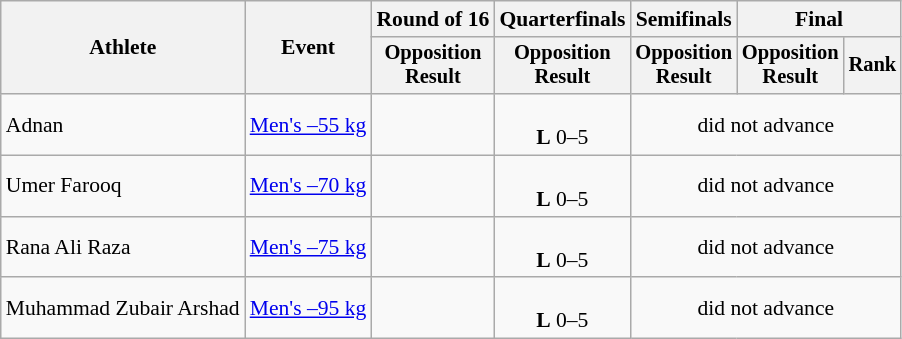<table class=wikitable style=font-size:90%;text-align:center>
<tr>
<th rowspan=2>Athlete</th>
<th rowspan=2>Event</th>
<th>Round of 16</th>
<th>Quarterfinals</th>
<th>Semifinals</th>
<th colspan=2>Final</th>
</tr>
<tr style="font-size:95%">
<th>Opposition<br>Result</th>
<th>Opposition<br>Result</th>
<th>Opposition<br>Result</th>
<th>Opposition<br>Result</th>
<th>Rank</th>
</tr>
<tr>
<td align=left>Adnan</td>
<td align=left><a href='#'>Men's –55 kg</a></td>
<td></td>
<td> <br><strong>L</strong> 0–5</td>
<td colspan=3>did not advance</td>
</tr>
<tr>
<td align=left>Umer Farooq</td>
<td align=left><a href='#'>Men's –70 kg</a></td>
<td></td>
<td> <br><strong>L</strong> 0–5</td>
<td colspan=3>did not advance</td>
</tr>
<tr>
<td align=left>Rana Ali Raza</td>
<td align=left><a href='#'>Men's –75 kg</a></td>
<td></td>
<td> <br><strong>L</strong> 0–5</td>
<td colspan=3>did not advance</td>
</tr>
<tr>
<td align=left>Muhammad Zubair Arshad</td>
<td align=left><a href='#'>Men's –95 kg</a></td>
<td></td>
<td> <br><strong>L</strong> 0–5</td>
<td colspan=3>did not advance</td>
</tr>
</table>
